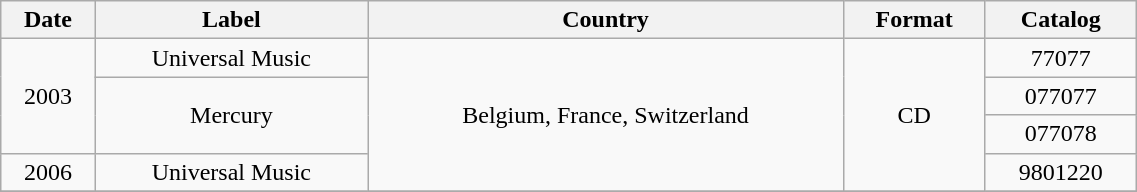<table class="wikitable" width="60%" border="1">
<tr>
<th>Date</th>
<th>Label</th>
<th>Country</th>
<th>Format</th>
<th>Catalog</th>
</tr>
<tr>
<td rowspan=3 align=center>2003</td>
<td align=center>Universal Music</td>
<td rowspan=4 align=center>Belgium, France, Switzerland</td>
<td rowspan=4 align=center>CD</td>
<td align=center>77077</td>
</tr>
<tr>
<td rowspan=2 align=center>Mercury</td>
<td align=center>077077</td>
</tr>
<tr>
<td align=center>077078</td>
</tr>
<tr>
<td align=center>2006</td>
<td align=center>Universal Music</td>
<td align=center>9801220</td>
</tr>
<tr>
</tr>
</table>
